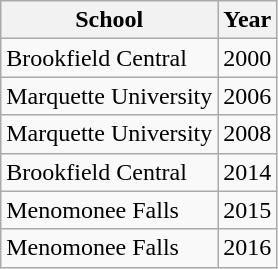<table class="wikitable">
<tr>
<th>School</th>
<th>Year</th>
</tr>
<tr>
<td>Brookfield Central</td>
<td>2000</td>
</tr>
<tr>
<td>Marquette University</td>
<td>2006</td>
</tr>
<tr>
<td>Marquette University</td>
<td>2008</td>
</tr>
<tr>
<td>Brookfield Central</td>
<td>2014</td>
</tr>
<tr>
<td>Menomonee Falls</td>
<td>2015</td>
</tr>
<tr>
<td>Menomonee Falls</td>
<td>2016</td>
</tr>
</table>
